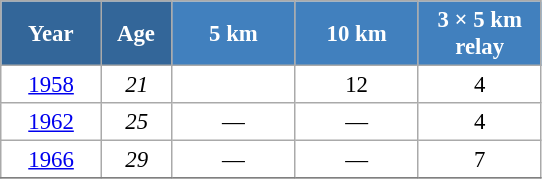<table class="wikitable" style="font-size:95%; text-align:center; border:grey solid 1px; border-collapse:collapse; background:#ffffff;">
<tr>
<th style="background-color:#369; color:white; width:60px;"> Year </th>
<th style="background-color:#369; color:white; width:40px;"> Age </th>
<th style="background-color:#4180be; color:white; width:75px;"> 5 km </th>
<th style="background-color:#4180be; color:white; width:75px;"> 10 km </th>
<th style="background-color:#4180be; color:white; width:75px;"> 3 × 5 km <br> relay </th>
</tr>
<tr>
<td><a href='#'>1958</a></td>
<td><em>21</em></td>
<td></td>
<td>12</td>
<td>4</td>
</tr>
<tr>
<td><a href='#'>1962</a></td>
<td><em>25</em></td>
<td>—</td>
<td>—</td>
<td>4</td>
</tr>
<tr>
<td><a href='#'>1966</a></td>
<td><em>29</em></td>
<td>—</td>
<td>—</td>
<td>7</td>
</tr>
<tr>
</tr>
</table>
